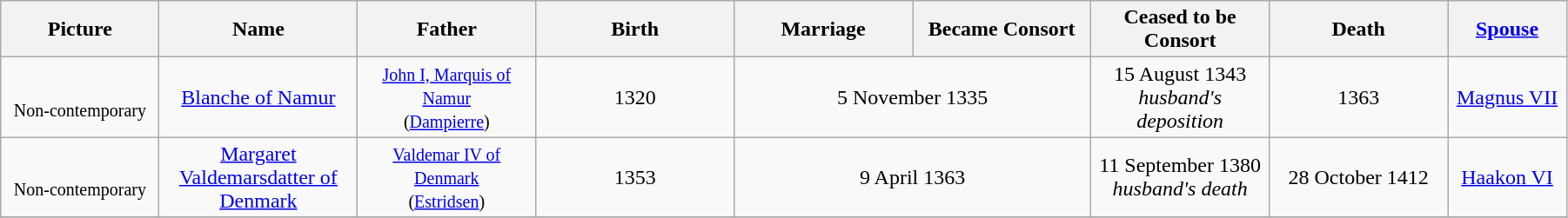<table width=95% class="wikitable">
<tr>
<th width = "8%">Picture</th>
<th width = "10%">Name</th>
<th width = "9%">Father</th>
<th width = "10%">Birth</th>
<th width = "9%">Marriage</th>
<th width = "9%">Became Consort</th>
<th width = "9%">Ceased to be Consort</th>
<th width = "9%">Death</th>
<th width = "6%"><a href='#'>Spouse</a></th>
</tr>
<tr>
<td align="center"><br><small>Non-contemporary</small></td>
<td align="center"><a href='#'>Blanche of Namur</a><br></td>
<td align="center"><small><a href='#'>John I, Marquis of Namur</a><br>(<a href='#'>Dampierre</a>)</small></td>
<td align="center">1320</td>
<td align="center" colspan="2">5 November 1335</td>
<td align="center">15 August 1343<br><em>husband's deposition</em></td>
<td align="center">1363</td>
<td align="center"><a href='#'>Magnus VII</a></td>
</tr>
<tr>
<td align="center"><br><small>Non-contemporary</small></td>
<td align="center"><a href='#'>Margaret Valdemarsdatter of Denmark</a><br></td>
<td align="center"><small><a href='#'>Valdemar IV of Denmark</a><br>(<a href='#'>Estridsen</a>)</small></td>
<td align="center">1353</td>
<td align="center" colspan="2">9 April 1363</td>
<td align="center">11 September 1380<br><em>husband's death</em></td>
<td align="center">28 October 1412</td>
<td align="center"><a href='#'>Haakon VI</a></td>
</tr>
<tr>
</tr>
</table>
